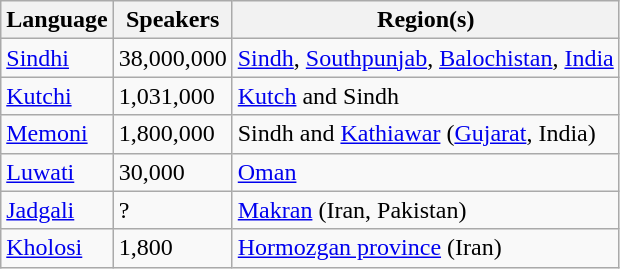<table class = "wikitable sortable">
<tr>
<th>Language</th>
<th>Speakers</th>
<th>Region(s)</th>
</tr>
<tr>
<td><a href='#'>Sindhi</a></td>
<td>38,000,000</td>
<td><a href='#'>Sindh</a>, <a href='#'>Southpunjab</a>, <a href='#'>Balochistan</a>, <a href='#'>India</a></td>
</tr>
<tr>
<td><a href='#'>Kutchi</a></td>
<td>1,031,000</td>
<td><a href='#'>Kutch</a> and Sindh</td>
</tr>
<tr>
<td><a href='#'>Memoni</a></td>
<td>1,800,000</td>
<td>Sindh and <a href='#'>Kathiawar</a> (<a href='#'>Gujarat</a>, India)</td>
</tr>
<tr>
<td><a href='#'>Luwati</a></td>
<td>30,000</td>
<td><a href='#'>Oman</a></td>
</tr>
<tr>
<td><a href='#'>Jadgali</a></td>
<td>?</td>
<td><a href='#'>Makran</a> (Iran, Pakistan)</td>
</tr>
<tr>
<td><a href='#'>Kholosi</a></td>
<td>1,800</td>
<td><a href='#'>Hormozgan province</a> (Iran)</td>
</tr>
</table>
